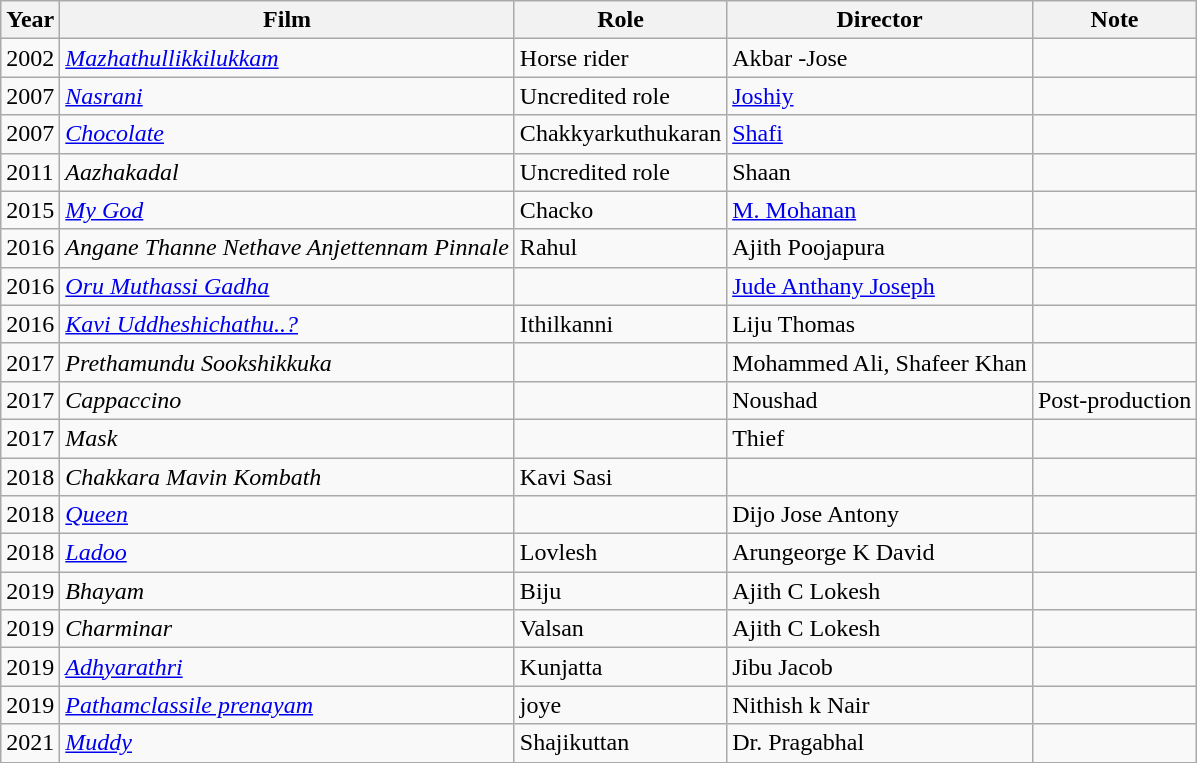<table class="wikitable sortable">
<tr>
<th>Year</th>
<th>Film</th>
<th>Role</th>
<th>Director</th>
<th>Note</th>
</tr>
<tr>
<td>2002</td>
<td><em><a href='#'>Mazhathullikkilukkam</a></em></td>
<td>Horse rider</td>
<td>Akbar -Jose</td>
<td></td>
</tr>
<tr>
<td>2007</td>
<td><em><a href='#'>Nasrani</a></em></td>
<td>Uncredited role</td>
<td><a href='#'>Joshiy</a></td>
<td></td>
</tr>
<tr>
<td>2007</td>
<td><em><a href='#'>Chocolate</a></em></td>
<td>Chakkyarkuthukaran</td>
<td><a href='#'>Shafi</a></td>
<td></td>
</tr>
<tr>
<td>2011</td>
<td><em>Aazhakadal</em></td>
<td>Uncredited role</td>
<td>Shaan</td>
<td></td>
</tr>
<tr>
<td>2015</td>
<td><em><a href='#'>My God</a></em></td>
<td>Chacko</td>
<td><a href='#'>M. Mohanan</a></td>
<td></td>
</tr>
<tr>
<td>2016</td>
<td><em>Angane Thanne Nethave Anjettennam Pinnale</em></td>
<td>Rahul</td>
<td>Ajith Poojapura</td>
<td></td>
</tr>
<tr>
<td>2016</td>
<td><em><a href='#'>Oru Muthassi Gadha</a></em></td>
<td></td>
<td><a href='#'>Jude Anthany Joseph</a></td>
<td></td>
</tr>
<tr>
<td>2016</td>
<td><em><a href='#'>Kavi Uddheshichathu..?</a></em></td>
<td>Ithilkanni</td>
<td>Liju Thomas</td>
<td></td>
</tr>
<tr>
<td>2017</td>
<td><em>Prethamundu Sookshikkuka</em></td>
<td></td>
<td>Mohammed Ali, Shafeer Khan</td>
<td></td>
</tr>
<tr>
<td>2017</td>
<td><em>Cappaccino</em></td>
<td></td>
<td>Noushad</td>
<td>Post-production</td>
</tr>
<tr>
<td>2017</td>
<td><em>Mask</em></td>
<td></td>
<td>Thief</td>
<td></td>
</tr>
<tr>
<td>2018</td>
<td><em>Chakkara Mavin Kombath</em></td>
<td>Kavi Sasi</td>
<td></td>
<td></td>
</tr>
<tr>
<td>2018</td>
<td><em><a href='#'>Queen</a></em></td>
<td></td>
<td>Dijo Jose Antony</td>
<td></td>
</tr>
<tr>
<td>2018</td>
<td><em><a href='#'>Ladoo</a></em></td>
<td>Lovlesh</td>
<td>Arungeorge K David</td>
<td></td>
</tr>
<tr>
<td>2019</td>
<td><em>Bhayam</em></td>
<td>Biju</td>
<td>Ajith C Lokesh</td>
<td></td>
</tr>
<tr>
<td>2019</td>
<td><em>Charminar</em></td>
<td>Valsan</td>
<td>Ajith C Lokesh</td>
<td></td>
</tr>
<tr>
<td>2019</td>
<td><em><a href='#'>Adhyarathri</a></em></td>
<td>Kunjatta</td>
<td>Jibu Jacob</td>
<td></td>
</tr>
<tr>
<td>2019</td>
<td><em><a href='#'>Pathamclassile prenayam</a></em></td>
<td>joye</td>
<td>Nithish k Nair</td>
<td></td>
</tr>
<tr>
<td>2021</td>
<td><em><a href='#'>Muddy</a></em></td>
<td>Shajikuttan</td>
<td>Dr. Pragabhal</td>
<td></td>
</tr>
<tr>
</tr>
</table>
